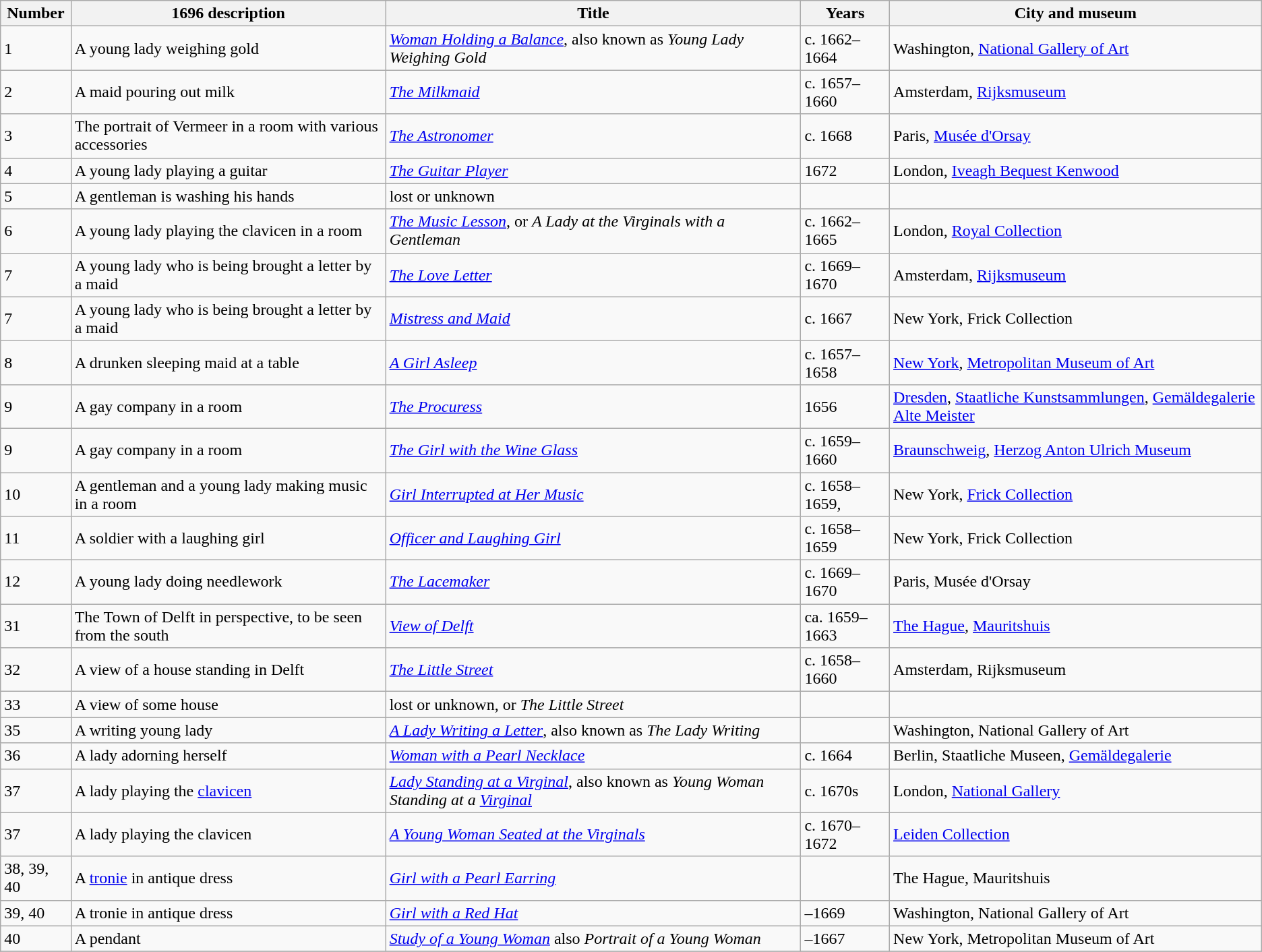<table class="wikitable">
<tr>
<th>Number</th>
<th>1696 description</th>
<th>Title</th>
<th>Years</th>
<th>City and museum</th>
</tr>
<tr>
<td>1</td>
<td>A young lady weighing gold</td>
<td><em><a href='#'>Woman Holding a Balance</a></em>, also known as <em>Young Lady Weighing Gold</em></td>
<td>c. 1662–1664</td>
<td>Washington, <a href='#'>National Gallery of Art</a></td>
</tr>
<tr>
<td>2</td>
<td>A maid pouring out milk</td>
<td><em><a href='#'>The Milkmaid</a></em></td>
<td>c. 1657–1660</td>
<td>Amsterdam, <a href='#'>Rijksmuseum</a></td>
</tr>
<tr>
<td>3</td>
<td>The portrait of Vermeer in a room with various accessories</td>
<td><em><a href='#'>The Astronomer</a></em></td>
<td>c. 1668</td>
<td>Paris, <a href='#'>Musée d'Orsay</a></td>
</tr>
<tr>
<td>4</td>
<td>A young lady playing a guitar</td>
<td><em><a href='#'>The Guitar Player</a></em></td>
<td>1672</td>
<td>London, <a href='#'>Iveagh Bequest Kenwood</a></td>
</tr>
<tr>
<td>5</td>
<td>A gentleman is washing his hands</td>
<td>lost or unknown</td>
<td></td>
<td></td>
</tr>
<tr>
<td>6</td>
<td>A young lady playing the clavicen in a room</td>
<td><em><a href='#'>The Music Lesson</a></em>, or <em>A Lady at the Virginals with a Gentleman</em></td>
<td>c. 1662–1665</td>
<td>London, <a href='#'>Royal Collection</a></td>
</tr>
<tr>
<td>7</td>
<td>A young lady who is being brought a letter by a maid</td>
<td><em><a href='#'>The Love Letter</a></em></td>
<td>c. 1669–1670</td>
<td>Amsterdam, <a href='#'>Rijksmuseum</a></td>
</tr>
<tr>
<td>7</td>
<td>A young lady who is being brought a letter by a maid</td>
<td><em><a href='#'>Mistress and Maid</a></em></td>
<td>c. 1667</td>
<td>New York, Frick Collection</td>
</tr>
<tr>
<td>8</td>
<td>A drunken sleeping maid at a table</td>
<td><em><a href='#'>A Girl Asleep</a></em></td>
<td>c. 1657–1658</td>
<td><a href='#'>New York</a>, <a href='#'>Metropolitan Museum of Art</a></td>
</tr>
<tr>
<td>9</td>
<td>A gay company in a room</td>
<td><em><a href='#'>The Procuress</a></em></td>
<td>1656</td>
<td><a href='#'>Dresden</a>, <a href='#'>Staatliche Kunstsammlungen</a>, <a href='#'>Gemäldegalerie Alte Meister</a></td>
</tr>
<tr>
<td>9</td>
<td>A gay company in a room</td>
<td><em><a href='#'>The Girl with the Wine Glass</a></em></td>
<td>c. 1659–1660</td>
<td><a href='#'>Braunschweig</a>, <a href='#'>Herzog Anton Ulrich Museum</a></td>
</tr>
<tr>
<td>10</td>
<td>A gentleman and a young lady making music in a room</td>
<td><em><a href='#'>Girl Interrupted at Her Music</a></em></td>
<td>c. 1658–1659,</td>
<td>New York, <a href='#'>Frick Collection</a></td>
</tr>
<tr>
<td>11</td>
<td>A soldier with a laughing girl</td>
<td><em><a href='#'>Officer and Laughing Girl</a></em></td>
<td>c. 1658–1659</td>
<td>New York, Frick Collection</td>
</tr>
<tr>
<td>12</td>
<td>A young lady doing needlework</td>
<td><em><a href='#'>The Lacemaker</a></em></td>
<td>c. 1669–1670</td>
<td>Paris, Musée d'Orsay</td>
</tr>
<tr>
<td>31</td>
<td>The Town of Delft in perspective, to be seen from the south</td>
<td><em><a href='#'>View of Delft</a></em></td>
<td>ca. 1659–1663</td>
<td><a href='#'>The Hague</a>, <a href='#'>Mauritshuis</a></td>
</tr>
<tr>
<td>32</td>
<td>A view of a house standing in Delft</td>
<td><em><a href='#'>The Little Street</a></em></td>
<td>c. 1658–1660</td>
<td>Amsterdam, Rijksmuseum</td>
</tr>
<tr>
<td>33</td>
<td>A view of some house</td>
<td>lost or unknown, or <em>The Little Street</em> </td>
<td></td>
<td></td>
</tr>
<tr>
<td>35</td>
<td>A writing young lady</td>
<td><em><a href='#'>A Lady Writing a Letter</a></em>, also known as <em>The Lady Writing</em></td>
<td></td>
<td>Washington, National Gallery of Art</td>
</tr>
<tr>
<td>36</td>
<td>A lady adorning herself</td>
<td><em><a href='#'>Woman with a Pearl Necklace</a></em></td>
<td>c. 1664</td>
<td>Berlin, Staatliche Museen, <a href='#'>Gemäldegalerie</a></td>
</tr>
<tr>
<td>37</td>
<td>A lady playing the <a href='#'>clavicen</a></td>
<td><em><a href='#'>Lady Standing at a Virginal</a></em>, also known as <em>Young Woman Standing at a <a href='#'>Virginal</a></em></td>
<td>c. 1670s</td>
<td>London, <a href='#'>National Gallery</a></td>
</tr>
<tr>
<td>37</td>
<td>A lady playing the clavicen</td>
<td><em><a href='#'>A Young Woman Seated at the Virginals</a></em></td>
<td>c. 1670–1672</td>
<td><a href='#'>Leiden Collection</a></td>
</tr>
<tr>
<td>38, 39, 40</td>
<td>A <a href='#'>tronie</a> in antique dress</td>
<td><em><a href='#'>Girl with a Pearl Earring</a></em></td>
<td></td>
<td>The Hague, Mauritshuis</td>
</tr>
<tr>
<td>39, 40</td>
<td>A tronie in antique dress</td>
<td><em><a href='#'>Girl with a Red Hat</a></em></td>
<td>–1669</td>
<td>Washington, National Gallery of Art</td>
</tr>
<tr>
<td>40</td>
<td>A pendant</td>
<td><em><a href='#'>Study of a Young Woman</a></em> also <em>Portrait of a Young Woman</em></td>
<td>–1667</td>
<td>New York, Metropolitan Museum of Art</td>
</tr>
<tr>
</tr>
</table>
